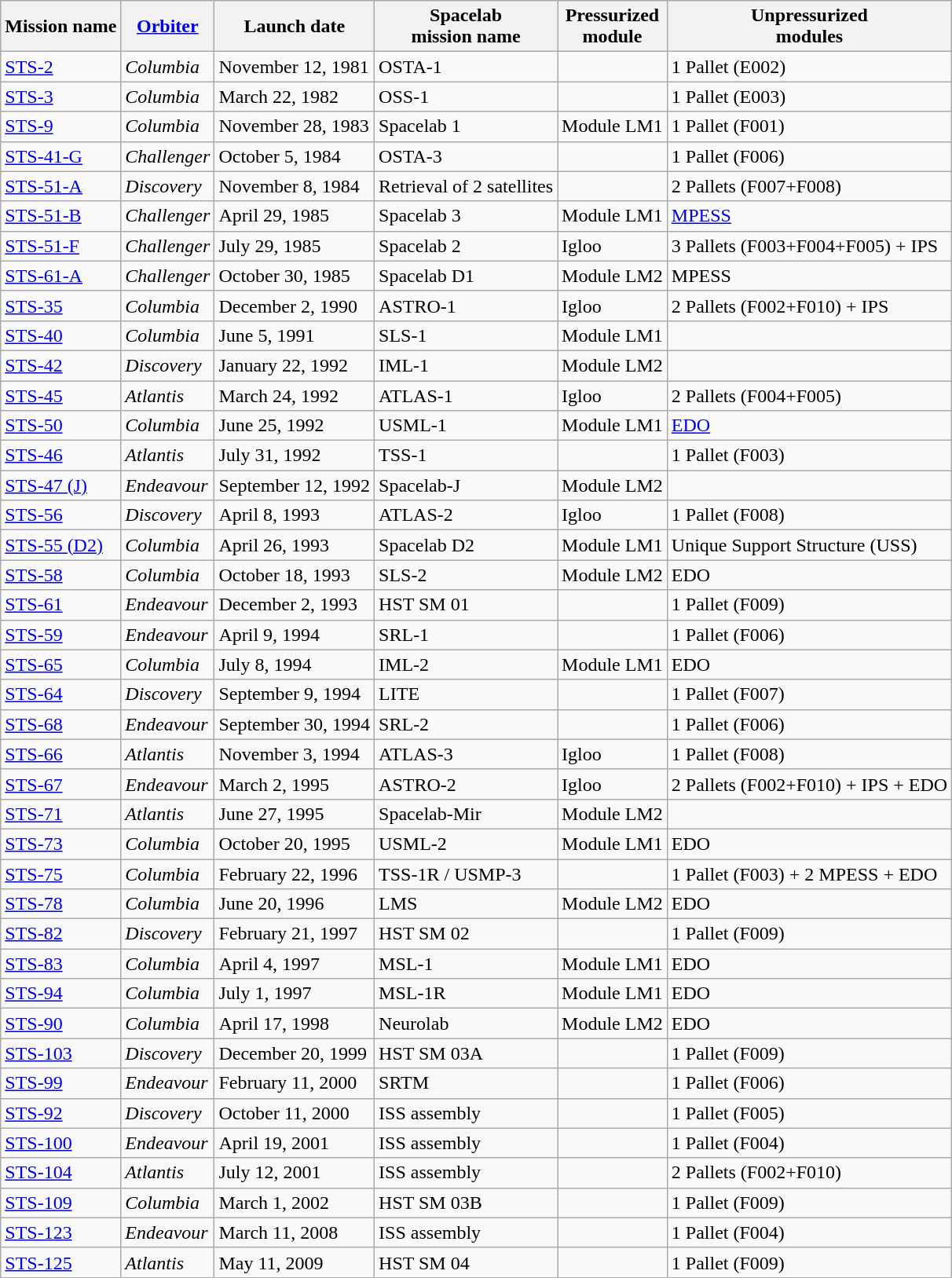<table class="wikitable sticky-header">
<tr>
<th>Mission name</th>
<th><a href='#'>Orbiter</a></th>
<th>Launch date</th>
<th>Spacelab <br>mission name</th>
<th>Pressurized <br>module</th>
<th>Unpressurized <br>modules</th>
</tr>
<tr>
<td><a href='#'>STS-2</a></td>
<td><em>Columbia</em></td>
<td>November 12, 1981</td>
<td>OSTA-1</td>
<td></td>
<td>1 Pallet (E002)</td>
</tr>
<tr>
<td><a href='#'>STS-3</a></td>
<td><em>Columbia</em></td>
<td>March 22, 1982</td>
<td>OSS-1</td>
<td></td>
<td>1 Pallet (E003)</td>
</tr>
<tr>
<td><a href='#'>STS-9</a></td>
<td><em>Columbia</em></td>
<td>November 28, 1983</td>
<td>Spacelab 1</td>
<td>Module LM1</td>
<td>1 Pallet (F001)</td>
</tr>
<tr>
<td><a href='#'>STS-41-G</a></td>
<td><em>Challenger</em></td>
<td>October 5, 1984</td>
<td>OSTA-3</td>
<td></td>
<td>1 Pallet (F006)</td>
</tr>
<tr>
<td><a href='#'>STS-51-A</a></td>
<td><em>Discovery</em></td>
<td>November 8, 1984</td>
<td>Retrieval of 2 satellites</td>
<td></td>
<td>2 Pallets (F007+F008)</td>
</tr>
<tr>
<td><a href='#'>STS-51-B</a></td>
<td><em>Challenger</em></td>
<td>April 29, 1985</td>
<td>Spacelab 3</td>
<td>Module LM1</td>
<td><a href='#'>MPESS</a></td>
</tr>
<tr>
<td><a href='#'>STS-51-F</a></td>
<td><em>Challenger</em></td>
<td>July 29, 1985</td>
<td>Spacelab 2</td>
<td>Igloo</td>
<td>3 Pallets (F003+F004+F005) + IPS</td>
</tr>
<tr>
<td><a href='#'>STS-61-A</a></td>
<td><em>Challenger</em></td>
<td>October 30, 1985</td>
<td>Spacelab D1</td>
<td>Module LM2</td>
<td>MPESS</td>
</tr>
<tr>
<td><a href='#'>STS-35</a></td>
<td><em>Columbia</em></td>
<td>December 2, 1990</td>
<td>ASTRO-1</td>
<td>Igloo</td>
<td>2 Pallets (F002+F010) + IPS</td>
</tr>
<tr>
<td><a href='#'>STS-40</a></td>
<td><em>Columbia</em></td>
<td>June 5, 1991</td>
<td>SLS-1</td>
<td>Module LM1</td>
<td></td>
</tr>
<tr>
<td><a href='#'>STS-42</a></td>
<td><em>Discovery</em></td>
<td>January 22, 1992</td>
<td>IML-1</td>
<td>Module LM2</td>
<td></td>
</tr>
<tr>
<td><a href='#'>STS-45</a></td>
<td><em>Atlantis</em></td>
<td>March 24, 1992</td>
<td>ATLAS-1</td>
<td>Igloo</td>
<td>2 Pallets (F004+F005)</td>
</tr>
<tr>
<td><a href='#'>STS-50</a></td>
<td><em>Columbia</em></td>
<td>June 25, 1992</td>
<td>USML-1</td>
<td>Module LM1</td>
<td><a href='#'>EDO</a></td>
</tr>
<tr>
<td><a href='#'>STS-46</a></td>
<td><em>Atlantis</em></td>
<td>July 31, 1992</td>
<td>TSS-1</td>
<td></td>
<td>1 Pallet (F003)</td>
</tr>
<tr>
<td><a href='#'>STS-47 (J)</a></td>
<td><em>Endeavour</em></td>
<td>September 12, 1992</td>
<td>Spacelab-J</td>
<td>Module LM2</td>
<td></td>
</tr>
<tr>
<td><a href='#'>STS-56</a></td>
<td><em>Discovery</em></td>
<td>April 8, 1993</td>
<td>ATLAS-2</td>
<td>Igloo</td>
<td>1 Pallet (F008)</td>
</tr>
<tr>
<td><a href='#'>STS-55 (D2)</a></td>
<td><em>Columbia</em></td>
<td>April 26, 1993</td>
<td>Spacelab D2</td>
<td>Module LM1</td>
<td>Unique Support Structure (USS)</td>
</tr>
<tr>
<td><a href='#'>STS-58</a></td>
<td><em>Columbia</em></td>
<td>October 18, 1993</td>
<td>SLS-2</td>
<td>Module LM2</td>
<td>EDO</td>
</tr>
<tr>
<td><a href='#'>STS-61</a></td>
<td><em>Endeavour</em></td>
<td>December 2, 1993</td>
<td>HST SM 01</td>
<td></td>
<td>1 Pallet (F009)</td>
</tr>
<tr>
<td><a href='#'>STS-59</a></td>
<td><em>Endeavour</em></td>
<td>April 9, 1994</td>
<td>SRL-1</td>
<td></td>
<td>1 Pallet (F006)</td>
</tr>
<tr>
<td><a href='#'>STS-65</a></td>
<td><em>Columbia</em></td>
<td>July 8, 1994</td>
<td>IML-2</td>
<td>Module LM1</td>
<td>EDO</td>
</tr>
<tr>
<td><a href='#'>STS-64</a></td>
<td><em>Discovery</em></td>
<td>September 9, 1994</td>
<td>LITE</td>
<td></td>
<td>1 Pallet (F007)</td>
</tr>
<tr>
<td><a href='#'>STS-68</a></td>
<td><em>Endeavour</em></td>
<td>September 30, 1994</td>
<td>SRL-2</td>
<td></td>
<td>1 Pallet (F006)</td>
</tr>
<tr>
<td><a href='#'>STS-66</a></td>
<td><em>Atlantis</em></td>
<td>November 3, 1994</td>
<td>ATLAS-3</td>
<td>Igloo</td>
<td>1 Pallet (F008)</td>
</tr>
<tr>
<td><a href='#'>STS-67</a></td>
<td><em>Endeavour</em></td>
<td>March 2, 1995</td>
<td>ASTRO-2</td>
<td>Igloo</td>
<td>2 Pallets (F002+F010) + IPS + EDO</td>
</tr>
<tr>
<td><a href='#'>STS-71</a></td>
<td><em>Atlantis</em></td>
<td>June 27, 1995</td>
<td>Spacelab-Mir</td>
<td>Module LM2</td>
<td></td>
</tr>
<tr>
<td><a href='#'>STS-73</a></td>
<td><em>Columbia</em></td>
<td>October 20, 1995</td>
<td>USML-2</td>
<td>Module LM1</td>
<td>EDO</td>
</tr>
<tr>
<td><a href='#'>STS-75</a></td>
<td><em>Columbia</em></td>
<td>February 22, 1996</td>
<td>TSS-1R / USMP-3</td>
<td></td>
<td>1 Pallet (F003) + 2 MPESS + EDO</td>
</tr>
<tr>
<td><a href='#'>STS-78</a></td>
<td><em>Columbia</em></td>
<td>June 20, 1996</td>
<td>LMS</td>
<td>Module LM2</td>
<td>EDO</td>
</tr>
<tr>
<td><a href='#'>STS-82</a></td>
<td><em>Discovery</em></td>
<td>February 21, 1997</td>
<td>HST SM 02</td>
<td></td>
<td>1 Pallet (F009)</td>
</tr>
<tr>
<td><a href='#'>STS-83</a></td>
<td><em>Columbia</em></td>
<td>April 4, 1997</td>
<td>MSL-1</td>
<td>Module LM1</td>
<td>EDO</td>
</tr>
<tr>
<td><a href='#'>STS-94</a></td>
<td><em>Columbia</em></td>
<td>July 1, 1997</td>
<td>MSL-1R</td>
<td>Module LM1</td>
<td>EDO</td>
</tr>
<tr>
<td><a href='#'>STS-90</a></td>
<td><em>Columbia</em></td>
<td>April 17, 1998</td>
<td>Neurolab</td>
<td>Module LM2</td>
<td>EDO</td>
</tr>
<tr>
<td><a href='#'>STS-103</a></td>
<td><em>Discovery</em></td>
<td>December 20, 1999</td>
<td>HST SM 03A</td>
<td></td>
<td>1 Pallet (F009)</td>
</tr>
<tr>
<td><a href='#'>STS-99</a></td>
<td><em>Endeavour</em></td>
<td>February 11, 2000</td>
<td>SRTM</td>
<td></td>
<td>1 Pallet (F006)</td>
</tr>
<tr>
<td><a href='#'>STS-92</a></td>
<td><em>Discovery</em></td>
<td>October 11, 2000</td>
<td>ISS assembly</td>
<td></td>
<td>1 Pallet (F005)</td>
</tr>
<tr>
<td><a href='#'>STS-100</a></td>
<td><em>Endeavour</em></td>
<td>April 19, 2001</td>
<td>ISS assembly</td>
<td></td>
<td>1 Pallet (F004)</td>
</tr>
<tr>
<td><a href='#'>STS-104</a></td>
<td><em>Atlantis</em></td>
<td>July 12, 2001</td>
<td>ISS assembly</td>
<td></td>
<td>2 Pallets (F002+F010)</td>
</tr>
<tr>
<td><a href='#'>STS-109</a></td>
<td><em>Columbia</em></td>
<td>March 1, 2002</td>
<td>HST SM 03B</td>
<td></td>
<td>1 Pallet (F009)</td>
</tr>
<tr>
<td><a href='#'>STS-123</a></td>
<td><em>Endeavour</em></td>
<td>March 11, 2008</td>
<td>ISS assembly</td>
<td></td>
<td>1 Pallet (F004)</td>
</tr>
<tr>
<td><a href='#'>STS-125</a></td>
<td><em>Atlantis</em></td>
<td>May 11, 2009</td>
<td>HST SM 04</td>
<td></td>
<td>1 Pallet (F009)</td>
</tr>
</table>
